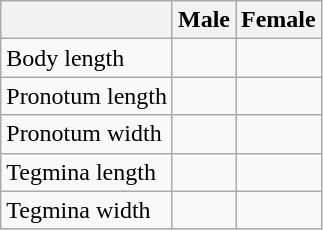<table class="wikitable">
<tr>
<th></th>
<th>Male</th>
<th>Female</th>
</tr>
<tr>
<td>Body length</td>
<td></td>
<td></td>
</tr>
<tr>
<td>Pronotum length</td>
<td></td>
<td></td>
</tr>
<tr>
<td>Pronotum width</td>
<td></td>
<td></td>
</tr>
<tr>
<td>Tegmina length</td>
<td></td>
<td></td>
</tr>
<tr>
<td>Tegmina width</td>
<td></td>
<td></td>
</tr>
</table>
